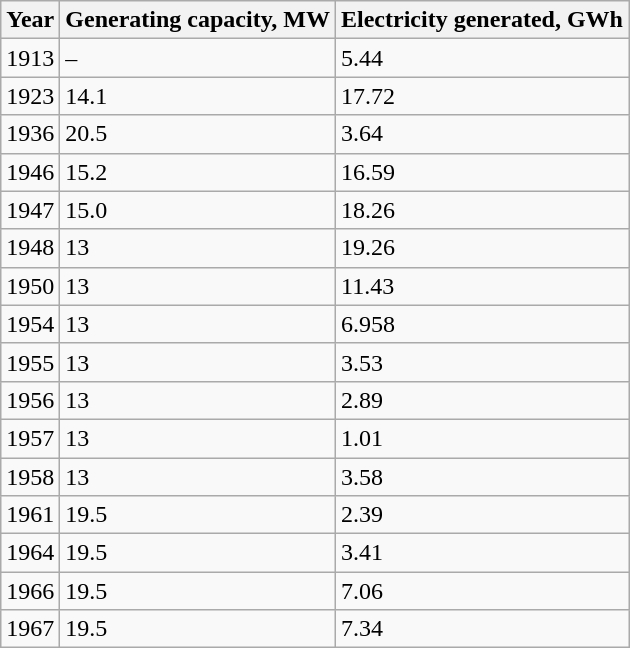<table class="wikitable">
<tr>
<th>Year</th>
<th>Generating capacity, MW</th>
<th>Electricity generated, GWh</th>
</tr>
<tr>
<td>1913</td>
<td>–</td>
<td>5.44</td>
</tr>
<tr>
<td>1923</td>
<td>14.1</td>
<td>17.72</td>
</tr>
<tr>
<td>1936</td>
<td>20.5</td>
<td>3.64</td>
</tr>
<tr>
<td>1946</td>
<td>15.2</td>
<td>16.59</td>
</tr>
<tr>
<td>1947</td>
<td>15.0</td>
<td>18.26</td>
</tr>
<tr>
<td>1948</td>
<td>13</td>
<td>19.26</td>
</tr>
<tr>
<td>1950</td>
<td>13</td>
<td>11.43</td>
</tr>
<tr>
<td>1954</td>
<td>13</td>
<td>6.958</td>
</tr>
<tr>
<td>1955</td>
<td>13</td>
<td>3.53</td>
</tr>
<tr>
<td>1956</td>
<td>13</td>
<td>2.89</td>
</tr>
<tr>
<td>1957</td>
<td>13</td>
<td>1.01</td>
</tr>
<tr>
<td>1958</td>
<td>13</td>
<td>3.58</td>
</tr>
<tr>
<td>1961</td>
<td>19.5</td>
<td>2.39</td>
</tr>
<tr>
<td>1964</td>
<td>19.5</td>
<td>3.41</td>
</tr>
<tr>
<td>1966</td>
<td>19.5</td>
<td>7.06</td>
</tr>
<tr>
<td>1967</td>
<td>19.5</td>
<td>7.34</td>
</tr>
</table>
